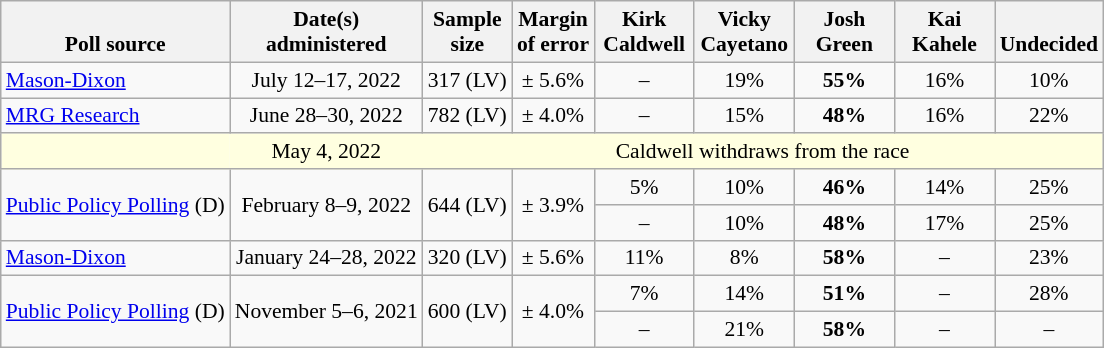<table class="wikitable" style="font-size:90%;text-align:center;">
<tr valign=bottom>
<th>Poll source</th>
<th>Date(s)<br>administered</th>
<th>Sample<br>size</th>
<th>Margin<br>of error</th>
<th style="width:60px;">Kirk<br>Caldwell</th>
<th style="width:60px;">Vicky<br>Cayetano</th>
<th style="width:60px;">Josh<br>Green</th>
<th style="width:60px;">Kai<br>Kahele</th>
<th>Undecided</th>
</tr>
<tr>
<td style="text-align:left;"><a href='#'>Mason-Dixon</a></td>
<td>July 12–17, 2022</td>
<td>317 (LV)</td>
<td>± 5.6%</td>
<td>–</td>
<td>19%</td>
<td><strong>55%</strong></td>
<td>16%</td>
<td>10%</td>
</tr>
<tr>
<td style="text-align:left;"><a href='#'>MRG Research</a></td>
<td>June 28–30, 2022</td>
<td>782 (LV)</td>
<td>± 4.0%</td>
<td>–</td>
<td>15%</td>
<td><strong>48%</strong></td>
<td>16%</td>
<td>22%</td>
</tr>
<tr>
<td style="border-right-style:hidden; background:lightyellow;"></td>
<td style="border-right-style:hidden; background:lightyellow;">May 4, 2022</td>
<td colspan="17" style="background:lightyellow;">Caldwell withdraws from the race</td>
</tr>
<tr>
<td style="text-align:left;" rowspan="2"><a href='#'>Public Policy Polling</a> (D)</td>
<td rowspan="2">February 8–9, 2022</td>
<td rowspan="2">644 (LV)</td>
<td rowspan="2">± 3.9%</td>
<td>5%</td>
<td>10%</td>
<td><strong>46%</strong></td>
<td>14%</td>
<td>25%</td>
</tr>
<tr>
<td>–</td>
<td>10%</td>
<td><strong>48%</strong></td>
<td>17%</td>
<td>25%</td>
</tr>
<tr>
<td style="text-align:left;"><a href='#'>Mason-Dixon</a></td>
<td>January 24–28, 2022</td>
<td>320 (LV)</td>
<td>± 5.6%</td>
<td>11%</td>
<td>8%</td>
<td><strong>58%</strong></td>
<td>–</td>
<td>23%</td>
</tr>
<tr>
<td style="text-align:left;" rowspan="2"><a href='#'>Public Policy Polling</a> (D)</td>
<td rowspan="2">November 5–6, 2021</td>
<td rowspan="2">600 (LV)</td>
<td rowspan="2">± 4.0%</td>
<td>7%</td>
<td>14%</td>
<td><strong>51%</strong></td>
<td>–</td>
<td>28%</td>
</tr>
<tr>
<td>–</td>
<td>21%</td>
<td><strong>58%</strong></td>
<td>–</td>
<td>–</td>
</tr>
</table>
